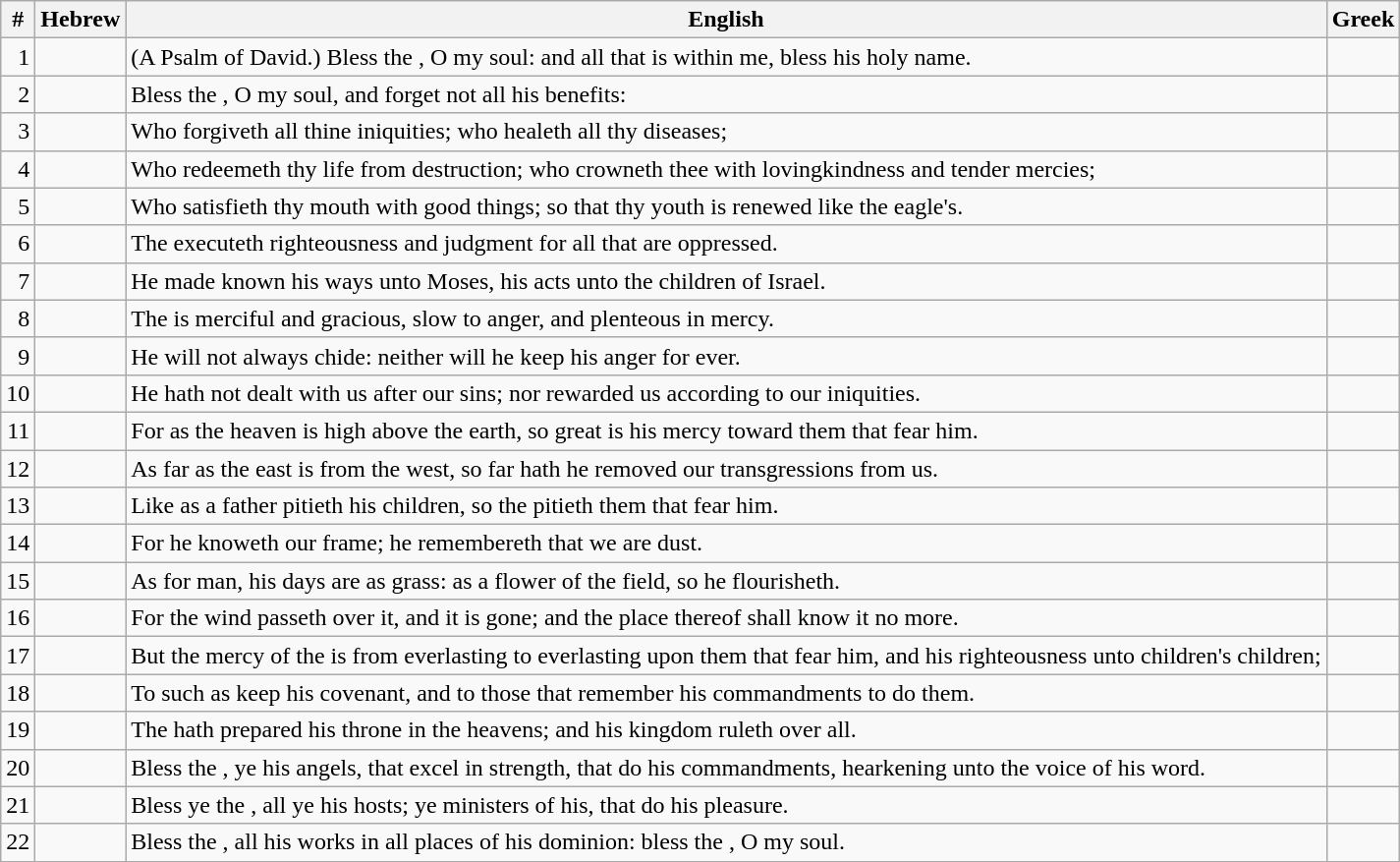<table class=wikitable>
<tr>
<th>#</th>
<th>Hebrew</th>
<th>English</th>
<th>Greek</th>
</tr>
<tr>
<td style="text-align:right">1</td>
<td style="text-align:right"></td>
<td>(A Psalm of David.) Bless the , O my soul: and all that is within me, bless his holy name.</td>
<td></td>
</tr>
<tr>
<td style="text-align:right">2</td>
<td style="text-align:right"></td>
<td>Bless the , O my soul, and forget not all his benefits:</td>
<td></td>
</tr>
<tr>
<td style="text-align:right">3</td>
<td style="text-align:right"></td>
<td>Who forgiveth all thine iniquities; who healeth all thy diseases;</td>
<td></td>
</tr>
<tr>
<td style="text-align:right">4</td>
<td style="text-align:right"></td>
<td>Who redeemeth thy life from destruction; who crowneth thee with lovingkindness and tender mercies;</td>
<td></td>
</tr>
<tr>
<td style="text-align:right">5</td>
<td style="text-align:right"></td>
<td>Who satisfieth thy mouth with good things; so that thy youth is renewed like the eagle's.</td>
<td></td>
</tr>
<tr>
<td style="text-align:right">6</td>
<td style="text-align:right"></td>
<td>The  executeth righteousness and judgment for all that are oppressed.</td>
<td></td>
</tr>
<tr>
<td style="text-align:right">7</td>
<td style="text-align:right"></td>
<td>He made known his ways unto Moses, his acts unto the children of Israel.</td>
<td></td>
</tr>
<tr>
<td style="text-align:right">8</td>
<td style="text-align:right"></td>
<td>The  is merciful and gracious, slow to anger, and plenteous in mercy.</td>
<td></td>
</tr>
<tr>
<td style="text-align:right">9</td>
<td style="text-align:right"></td>
<td>He will not always chide: neither will he keep his anger for ever.</td>
<td></td>
</tr>
<tr>
<td style="text-align:right">10</td>
<td style="text-align:right"></td>
<td>He hath not dealt with us after our sins; nor rewarded us according to our iniquities.</td>
<td></td>
</tr>
<tr>
<td style="text-align:right">11</td>
<td style="text-align:right"></td>
<td>For as the heaven is high above the earth, so great is his mercy toward them that fear him.</td>
<td></td>
</tr>
<tr>
<td style="text-align:right">12</td>
<td style="text-align:right"></td>
<td>As far as the east is from the west, so far hath he removed our transgressions from us.</td>
<td></td>
</tr>
<tr>
<td style="text-align:right">13</td>
<td style="text-align:right"></td>
<td>Like as a father pitieth his children, so the  pitieth them that fear him.</td>
<td></td>
</tr>
<tr>
<td style="text-align:right">14</td>
<td style="text-align:right"></td>
<td>For he knoweth our frame; he remembereth that we are dust.</td>
<td></td>
</tr>
<tr>
<td style="text-align:right">15</td>
<td style="text-align:right"></td>
<td>As for man, his days are as grass: as a flower of the field, so he flourisheth.</td>
<td></td>
</tr>
<tr>
<td style="text-align:right">16</td>
<td style="text-align:right"></td>
<td>For the wind passeth over it, and it is gone; and the place thereof shall know it no more.</td>
<td></td>
</tr>
<tr>
<td style="text-align:right">17</td>
<td style="text-align:right"></td>
<td>But the mercy of the  is from everlasting to everlasting upon them that fear him, and his righteousness unto children's children;</td>
<td></td>
</tr>
<tr>
<td style="text-align:right">18</td>
<td style="text-align:right"></td>
<td>To such as keep his covenant, and to those that remember his commandments to do them.</td>
<td></td>
</tr>
<tr>
<td style="text-align:right">19</td>
<td style="text-align:right"></td>
<td>The  hath prepared his throne in the heavens; and his kingdom ruleth over all.</td>
<td></td>
</tr>
<tr>
<td style="text-align:right">20</td>
<td style="text-align:right"></td>
<td>Bless the , ye his angels, that excel in strength, that do his commandments, hearkening unto the voice of his word.</td>
<td></td>
</tr>
<tr>
<td style="text-align:right">21</td>
<td style="text-align:right"></td>
<td>Bless ye the , all ye his hosts; ye ministers of his, that do his pleasure.</td>
<td></td>
</tr>
<tr>
<td style="text-align:right">22</td>
<td style="text-align:right"></td>
<td>Bless the , all his works in all places of his dominion: bless the , O my soul.</td>
<td></td>
</tr>
<tr>
</tr>
</table>
